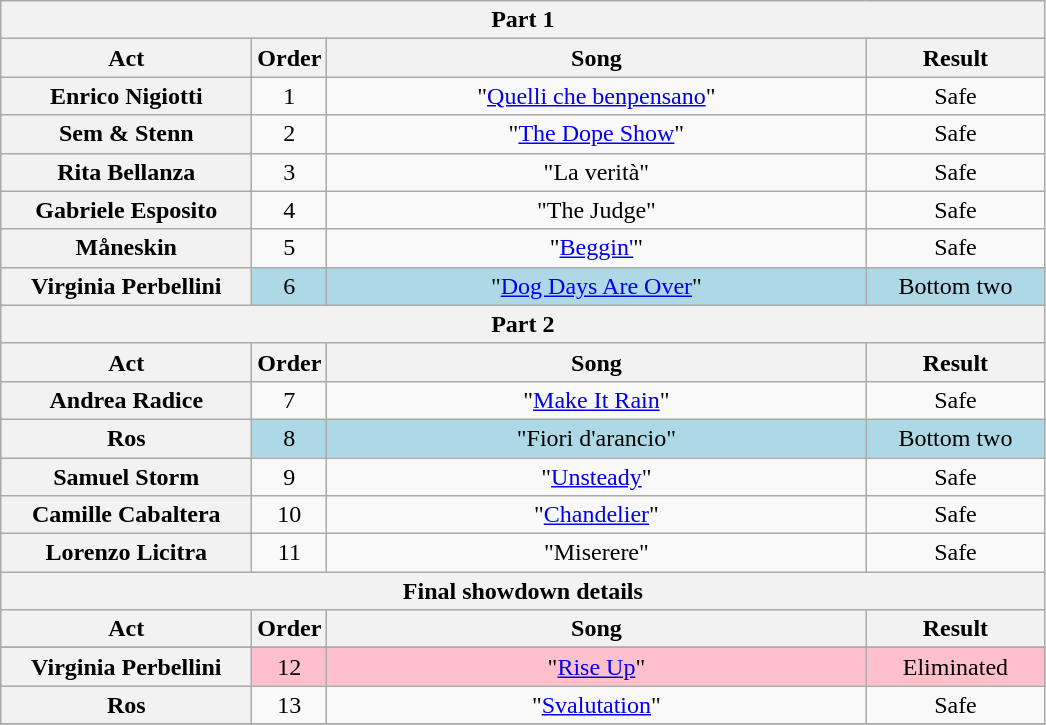<table class="wikitable plainrowheaders" style="text-align:center;">
<tr>
<th colspan="4">Part 1</th>
</tr>
<tr>
<th scope="col" style="width:10em;">Act</th>
<th scope="col">Order</th>
<th scope="col" style="width:22em;">Song</th>
<th scope="col" style="width:7em;">Result</th>
</tr>
<tr>
<th scope="row">Enrico Nigiotti</th>
<td>1</td>
<td>"<a href='#'>Quelli che benpensano</a>"</td>
<td>Safe</td>
</tr>
<tr>
<th scope="row">Sem & Stenn</th>
<td>2</td>
<td>"<a href='#'>The Dope Show</a>"</td>
<td>Safe</td>
</tr>
<tr>
<th scope="row">Rita Bellanza</th>
<td>3</td>
<td>"La verità"</td>
<td>Safe</td>
</tr>
<tr>
<th scope="row">Gabriele Esposito</th>
<td>4</td>
<td>"The Judge"</td>
<td>Safe</td>
</tr>
<tr>
<th scope="row">Måneskin</th>
<td>5</td>
<td>"<a href='#'>Beggin'</a>"</td>
<td>Safe</td>
</tr>
<tr style="background:lightblue;">
<th scope="row">Virginia Perbellini</th>
<td>6</td>
<td>"<a href='#'>Dog Days Are Over</a>"</td>
<td>Bottom two</td>
</tr>
<tr>
<th colspan="4">Part 2</th>
</tr>
<tr>
<th scope="col" style="width:10em;">Act</th>
<th scope="col">Order</th>
<th scope="col" style="width:20em;">Song</th>
<th scope="col" style="width:7em;">Result</th>
</tr>
<tr>
<th scope="row">Andrea Radice</th>
<td>7</td>
<td>"<a href='#'>Make It Rain</a>"</td>
<td>Safe</td>
</tr>
<tr style="background:lightblue;">
<th scope="row">Ros</th>
<td>8</td>
<td>"Fiori d'arancio"</td>
<td>Bottom two</td>
</tr>
<tr>
<th scope="row">Samuel Storm</th>
<td>9</td>
<td>"<a href='#'>Unsteady</a>"</td>
<td>Safe</td>
</tr>
<tr>
<th scope="row">Camille Cabaltera</th>
<td>10</td>
<td>"<a href='#'>Chandelier</a>"</td>
<td>Safe</td>
</tr>
<tr>
<th scope="row">Lorenzo Licitra</th>
<td>11</td>
<td>"Miserere"</td>
<td>Safe</td>
</tr>
<tr>
<th colspan="4">Final showdown details</th>
</tr>
<tr>
<th scope="col" style="width:10em;">Act</th>
<th scope="col">Order</th>
<th scope="col" style="width:20em;">Song</th>
<th scope="col" style="width:7em;">Result</th>
</tr>
<tr>
</tr>
<tr style="background:pink;">
<th scope="row">Virginia Perbellini</th>
<td>12</td>
<td>"<a href='#'>Rise Up</a>"</td>
<td>Eliminated</td>
</tr>
<tr>
<th scope="row">Ros</th>
<td>13</td>
<td>"<a href='#'>Svalutation</a>"</td>
<td>Safe</td>
</tr>
<tr>
</tr>
</table>
